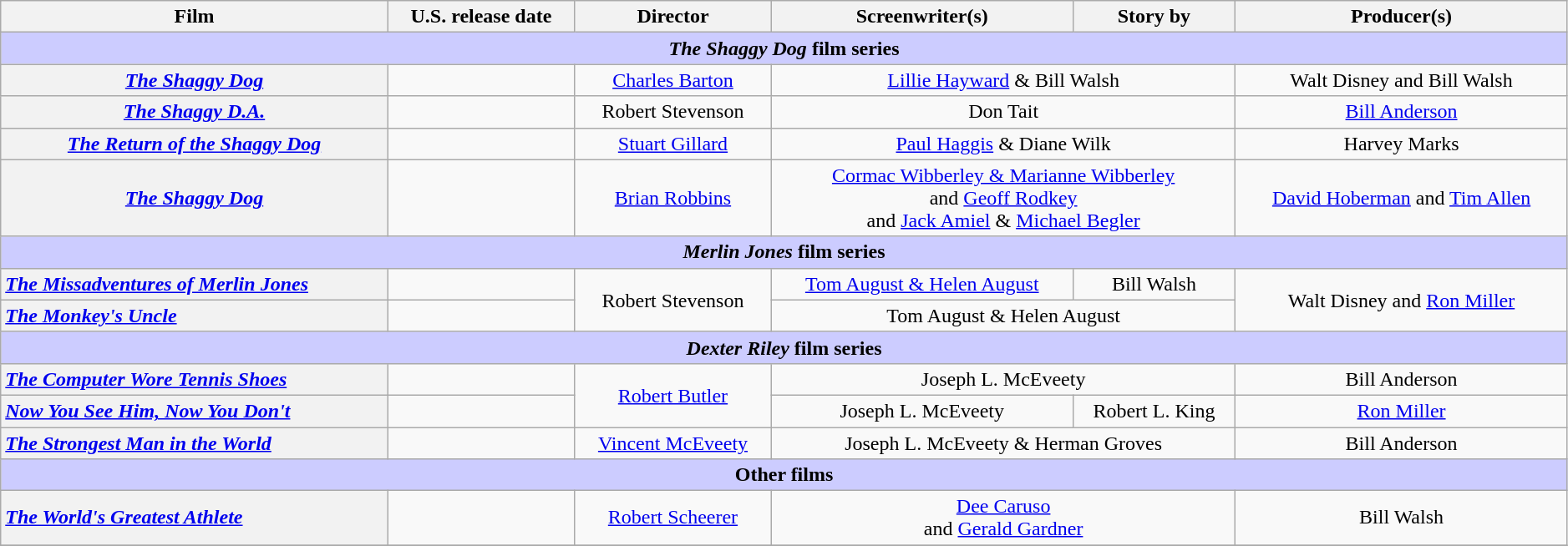<table class="wikitable plainrowheaders" style="text-align:center; width:99%">
<tr>
<th scope="col">Film</th>
<th scope="col">U.S. release date</th>
<th scope="col">Director</th>
<th scope="col">Screenwriter(s)</th>
<th scope="col">Story by</th>
<th scope="col">Producer(s)</th>
</tr>
<tr>
<th colspan="6" style="background-color:#ccccff;"><em>The Shaggy Dog</em> film series</th>
</tr>
<tr>
<th scope="row"><em><a href='#'>The Shaggy Dog</a></em></th>
<td></td>
<td><a href='#'>Charles Barton</a></td>
<td colspan="2"><a href='#'>Lillie Hayward</a> & Bill Walsh</td>
<td>Walt Disney and Bill Walsh</td>
</tr>
<tr>
<th scope="row"><em><a href='#'>The Shaggy D.A.</a></em></th>
<td></td>
<td>Robert Stevenson</td>
<td colspan="2">Don Tait</td>
<td><a href='#'>Bill Anderson</a></td>
</tr>
<tr>
<th scope="row"><em><a href='#'>The Return of the Shaggy Dog</a></em></th>
<td></td>
<td><a href='#'>Stuart Gillard</a></td>
<td colspan="2"><a href='#'>Paul Haggis</a> & Diane Wilk</td>
<td>Harvey Marks</td>
</tr>
<tr>
<th scope="row"><em><a href='#'>The Shaggy Dog</a></em></th>
<td></td>
<td><a href='#'>Brian Robbins</a></td>
<td colspan="2"><a href='#'>Cormac Wibberley & Marianne Wibberley</a> <br>and <a href='#'>Geoff Rodkey</a> <br>and <a href='#'>Jack Amiel</a> & <a href='#'>Michael Begler</a></td>
<td><a href='#'>David Hoberman</a> and <a href='#'>Tim Allen</a></td>
</tr>
<tr>
<th colspan="6" style="background-color:#ccccff;"><em>Merlin Jones</em> film series</th>
</tr>
<tr>
<th scope="row" style="text-align:left"><em><a href='#'>The Missadventures of Merlin Jones</a></em></th>
<td style="text-align:center"></td>
<td rowspan="2">Robert Stevenson</td>
<td><a href='#'>Tom August & Helen August</a></td>
<td>Bill Walsh</td>
<td rowspan="2">Walt Disney and <a href='#'>Ron Miller</a></td>
</tr>
<tr>
<th scope="row" style="text-align:left"><em><a href='#'>The Monkey's Uncle</a></em></th>
<td style="text-align:center"></td>
<td colspan="2">Tom August & Helen August</td>
</tr>
<tr>
<th colspan="6" style="background-color:#ccccff;"><em>Dexter Riley</em> film series</th>
</tr>
<tr>
<th scope="row" style="text-align:left"><em><a href='#'>The Computer Wore Tennis Shoes</a></em></th>
<td style="text-align:center"></td>
<td rowspan="2"><a href='#'>Robert Butler</a></td>
<td colspan="2">Joseph L. McEveety</td>
<td>Bill Anderson</td>
</tr>
<tr>
<th scope="row" style="text-align:left"><em><a href='#'>Now You See Him, Now You Don't</a></em></th>
<td style="text-align:center"></td>
<td>Joseph L. McEveety</td>
<td>Robert L. King</td>
<td><a href='#'>Ron Miller</a></td>
</tr>
<tr>
<th scope="row" style="text-align:left"><em><a href='#'>The Strongest Man in the World</a></em></th>
<td style="text-align:center"></td>
<td><a href='#'>Vincent McEveety</a></td>
<td colspan="2">Joseph L. McEveety & Herman Groves</td>
<td>Bill Anderson</td>
</tr>
<tr>
<th colspan="6" style="background-color:#ccccff;">Other films</th>
</tr>
<tr>
<th scope="row" style="text-align:left"><em><a href='#'>The World's Greatest Athlete</a></em></th>
<td style="text-align:center"></td>
<td><a href='#'>Robert Scheerer</a></td>
<td colspan="2"><a href='#'>Dee Caruso</a> <br>and <a href='#'>Gerald Gardner</a></td>
<td>Bill Walsh</td>
</tr>
<tr>
</tr>
</table>
